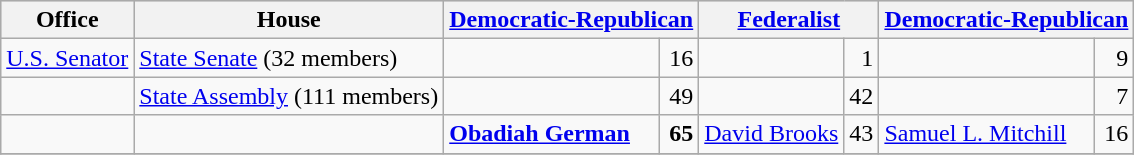<table class=wikitable>
<tr bgcolor=lightgrey>
<th>Office</th>
<th>House</th>
<th colspan="2"><a href='#'>Democratic-Republican</a></th>
<th colspan="2"><a href='#'>Federalist</a></th>
<th colspan="2"><a href='#'>Democratic-Republican</a></th>
</tr>
<tr>
<td><a href='#'>U.S. Senator</a></td>
<td><a href='#'>State Senate</a> (32 members)</td>
<td></td>
<td align="right">16</td>
<td></td>
<td align="right">1</td>
<td></td>
<td align="right">9</td>
</tr>
<tr>
<td></td>
<td><a href='#'>State Assembly</a> (111 members)</td>
<td></td>
<td align="right">49</td>
<td></td>
<td align="right">42</td>
<td></td>
<td align="right">7</td>
</tr>
<tr>
<td></td>
<td></td>
<td><strong><a href='#'>Obadiah German</a></strong></td>
<td align="right"><strong>65</strong></td>
<td><a href='#'>David Brooks</a></td>
<td align="right">43</td>
<td><a href='#'>Samuel L. Mitchill</a></td>
<td align="right">16</td>
</tr>
<tr>
</tr>
</table>
